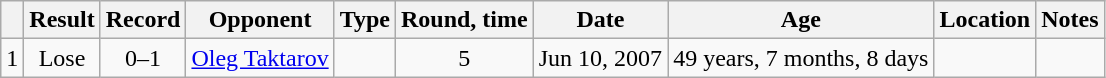<table class="wikitable" style="text-align:center">
<tr>
<th></th>
<th>Result</th>
<th>Record</th>
<th>Opponent</th>
<th>Type</th>
<th>Round, time</th>
<th>Date</th>
<th>Age</th>
<th>Location</th>
<th>Notes</th>
</tr>
<tr>
<td>1</td>
<td>Lose</td>
<td>0–1</td>
<td style="text-align:left;"><a href='#'>Oleg Taktarov</a></td>
<td></td>
<td>5</td>
<td>Jun 10, 2007</td>
<td style="text-align:left;">49 years, 7 months, 8 days</td>
<td style="text-align:left;"></td>
<td></td>
</tr>
</table>
